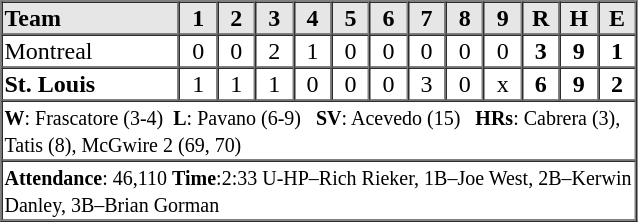<table border=1 cellspacing=0 width=425 style="margin-left:3em;">
<tr style="text-align:center; background-color:#e6e6e6;">
<th align=left width=28%>Team</th>
<th width=6%>1</th>
<th width=6%>2</th>
<th width=6%>3</th>
<th width=6%>4</th>
<th width=6%>5</th>
<th width=6%>6</th>
<th width=6%>7</th>
<th width=6%>8</th>
<th width=6%>9</th>
<th width=6%>R</th>
<th width=6%>H</th>
<th width=6%>E</th>
</tr>
<tr style="text-align:center;">
<td align=left>Montreal</td>
<td>0</td>
<td>0</td>
<td>2</td>
<td>1</td>
<td>0</td>
<td>0</td>
<td>0</td>
<td>0</td>
<td>0</td>
<td><strong>3</strong></td>
<td><strong>9</strong></td>
<td><strong>1</strong></td>
</tr>
<tr style="text-align:center;">
<td align=left><strong>St. Louis</strong></td>
<td>1</td>
<td>1</td>
<td>1</td>
<td>0</td>
<td>0</td>
<td>0</td>
<td>3</td>
<td>0</td>
<td>x</td>
<td><strong>6</strong></td>
<td><strong>9</strong></td>
<td><strong>2</strong></td>
</tr>
<tr style="text-align:left;">
<td colspan=13><small><strong>W</strong>: Frascatore (3-4)  <strong>L</strong>: Pavano (6-9)   <strong>SV</strong>: Acevedo (15)   <strong>HRs</strong>: Cabrera (3), Tatis (8), McGwire 2 (69, 70)</small></td>
</tr>
<tr style="text-align:left;">
<td colspan=13><small><strong>Attendance</strong>: 46,110 <strong>Time</strong>:2:33 U-HP–Rich Rieker, 1B–Joe West, 2B–Kerwin Danley, 3B–Brian Gorman</small></td>
</tr>
</table>
